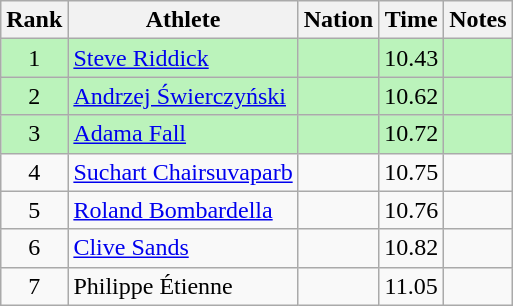<table class="wikitable sortable" style="text-align:center">
<tr>
<th>Rank</th>
<th>Athlete</th>
<th>Nation</th>
<th>Time</th>
<th>Notes</th>
</tr>
<tr style="background:#bbf3bb;">
<td>1</td>
<td align=left><a href='#'>Steve Riddick</a></td>
<td align=left></td>
<td>10.43</td>
<td></td>
</tr>
<tr style="background:#bbf3bb;">
<td>2</td>
<td align=left><a href='#'>Andrzej Świerczyński</a></td>
<td align=left></td>
<td>10.62</td>
<td></td>
</tr>
<tr style="background:#bbf3bb;">
<td>3</td>
<td align=left><a href='#'>Adama Fall</a></td>
<td align=left></td>
<td>10.72</td>
<td></td>
</tr>
<tr>
<td>4</td>
<td align=left><a href='#'>Suchart Chairsuvaparb</a></td>
<td align=left></td>
<td>10.75</td>
<td></td>
</tr>
<tr>
<td>5</td>
<td align=left><a href='#'>Roland Bombardella</a></td>
<td align=left></td>
<td>10.76</td>
<td></td>
</tr>
<tr>
<td>6</td>
<td align=left><a href='#'>Clive Sands</a></td>
<td align=left></td>
<td>10.82</td>
<td></td>
</tr>
<tr>
<td>7</td>
<td align=left>Philippe Étienne</td>
<td align=left></td>
<td>11.05</td>
<td></td>
</tr>
</table>
